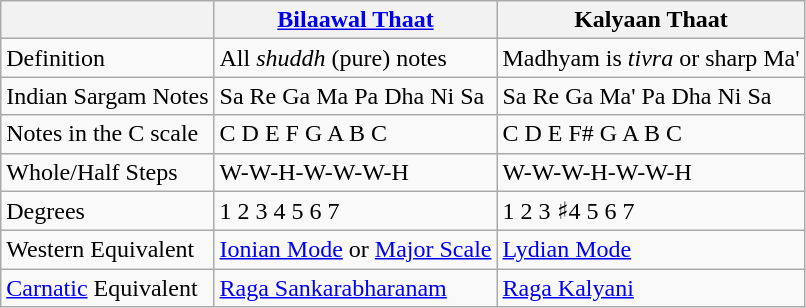<table class="wikitable">
<tr>
<th></th>
<th><a href='#'>Bilaawal Thaat</a></th>
<th>Kalyaan Thaat</th>
</tr>
<tr>
<td>Definition</td>
<td>All <em>shuddh</em> (pure) notes</td>
<td>Madhyam is <em>tivra</em> or sharp Ma'</td>
</tr>
<tr>
<td>Indian Sargam Notes</td>
<td>Sa Re Ga Ma Pa Dha Ni Sa</td>
<td>Sa Re Ga Ma' Pa Dha Ni Sa</td>
</tr>
<tr>
<td>Notes in the C scale</td>
<td>C D E F G A B C</td>
<td>C D E F# G A B C</td>
</tr>
<tr>
<td>Whole/Half Steps</td>
<td>W-W-H-W-W-W-H</td>
<td>W-W-W-H-W-W-H</td>
</tr>
<tr>
<td>Degrees</td>
<td>1 2 3 4 5 6 7</td>
<td>1 2 3 ♯4 5 6 7</td>
</tr>
<tr>
<td>Western Equivalent</td>
<td><a href='#'>Ionian Mode</a> or <a href='#'>Major Scale</a></td>
<td><a href='#'>Lydian Mode</a></td>
</tr>
<tr>
<td><a href='#'>Carnatic</a> Equivalent</td>
<td><a href='#'>Raga Sankarabharanam</a></td>
<td><a href='#'>Raga Kalyani</a></td>
</tr>
</table>
